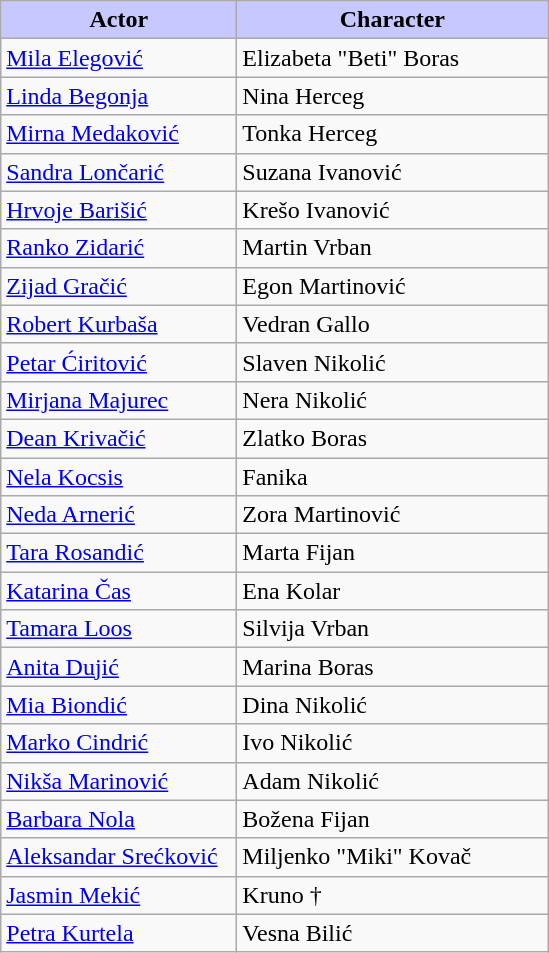<table class="wikitable">
<tr>
<th width="150" style="background:#C6C8FF">Actor</th>
<th width="200" style="background:#C6C8FF">Character</th>
</tr>
<tr>
<td><a href='#'>Mila Elegović</a></td>
<td>Elizabeta "Beti" Boras</td>
</tr>
<tr>
<td><a href='#'>Linda Begonja</a></td>
<td>Nina Herceg</td>
</tr>
<tr>
<td><a href='#'>Mirna Medaković</a></td>
<td>Tonka Herceg</td>
</tr>
<tr>
<td><a href='#'>Sandra Lončarić</a></td>
<td>Suzana Ivanović</td>
</tr>
<tr>
<td><a href='#'>Hrvoje Barišić</a></td>
<td>Krešo Ivanović</td>
</tr>
<tr>
<td><a href='#'>Ranko Zidarić</a></td>
<td>Martin Vrban</td>
</tr>
<tr>
<td><a href='#'>Zijad Gračić</a></td>
<td>Egon Martinović</td>
</tr>
<tr>
<td><a href='#'>Robert Kurbaša</a></td>
<td>Vedran Gallo</td>
</tr>
<tr>
<td><a href='#'>Petar Ćiritović</a></td>
<td>Slaven Nikolić</td>
</tr>
<tr>
<td><a href='#'>Mirjana Majurec</a></td>
<td>Nera Nikolić</td>
</tr>
<tr>
<td><a href='#'>Dean Krivačić</a></td>
<td>Zlatko Boras</td>
</tr>
<tr>
<td><a href='#'>Nela Kocsis</a></td>
<td>Fanika</td>
</tr>
<tr>
<td><a href='#'>Neda Arnerić</a></td>
<td>Zora Martinović</td>
</tr>
<tr>
<td><a href='#'>Tara Rosandić</a></td>
<td>Marta Fijan</td>
</tr>
<tr>
<td><a href='#'>Katarina Čas</a></td>
<td>Ena Kolar</td>
</tr>
<tr>
<td><a href='#'>Tamara Loos</a></td>
<td>Silvija Vrban</td>
</tr>
<tr>
<td><a href='#'>Anita Dujić</a></td>
<td>Marina Boras</td>
</tr>
<tr>
<td><a href='#'>Mia Biondić</a></td>
<td>Dina Nikolić</td>
</tr>
<tr>
<td><a href='#'>Marko Cindrić</a></td>
<td>Ivo Nikolić</td>
</tr>
<tr>
<td><a href='#'>Nikša Marinović</a></td>
<td>Adam Nikolić</td>
</tr>
<tr>
<td><a href='#'>Barbara Nola</a></td>
<td>Božena Fijan</td>
</tr>
<tr>
<td><a href='#'>Aleksandar Srećković</a></td>
<td>Miljenko "Miki" Kovač</td>
</tr>
<tr>
<td><a href='#'>Jasmin Mekić</a></td>
<td>Kruno †</td>
</tr>
<tr>
<td><a href='#'>Petra Kurtela</a></td>
<td>Vesna Bilić</td>
</tr>
</table>
